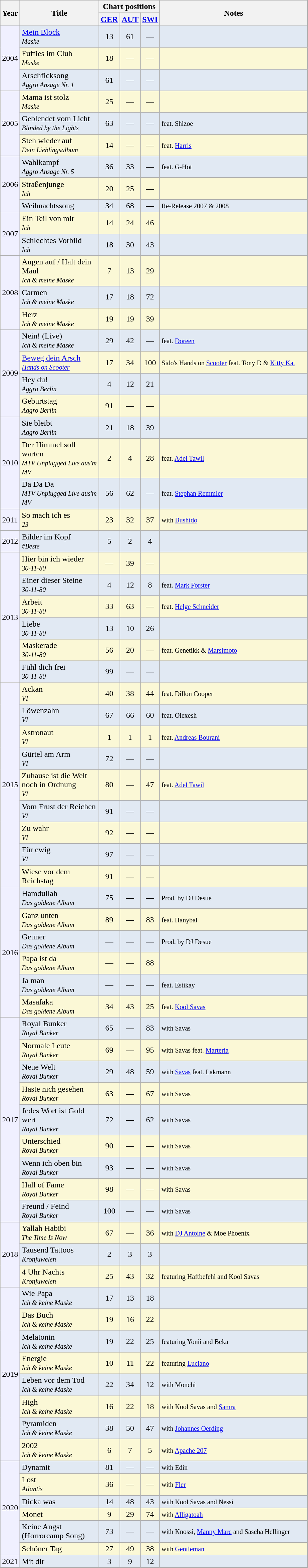<table class="wikitable">
<tr class="hintergrundfarbe5">
<th style="width:28px;" rowspan="2">Year</th>
<th style="width:150px;" rowspan="2">Title</th>
<th colspan="3">Chart positions</th>
<th style="width:18em;" rowspan="2">Notes</th>
</tr>
<tr class="hintergrundfarbe5">
<th style="width:30px;"><a href='#'>GER</a><br></th>
<th style="width:30px;"><a href='#'>AUT</a><br></th>
<th style="width:30px;"><a href='#'>SWI</a><br></th>
</tr>
<tr style="background:#e1e9f3;">
<td rowspan="3" style="background:#f0f0ff;">2004</td>
<td><a href='#'>Mein Block</a><br><small><em>Maske</em></small></td>
<td style="text-align:center;" ger>13</td>
<td style="text-align:center;" at>61</td>
<td style="text-align:center;" swi>—</td>
<td></td>
</tr>
<tr style="background:#fbf8d6;">
<td>Fuffies im Club<br><small><em>Maske</em></small></td>
<td style="text-align:center;" ger>18</td>
<td style="text-align:center;" at>—</td>
<td style="text-align:center;" swi>—</td>
<td></td>
</tr>
<tr style="background:#e1e9f3;">
<td>Arschficksong<br><small><em>Aggro Ansage Nr. 1</em></small></td>
<td style="text-align:center;" ger>61</td>
<td style="text-align:center;" at>—</td>
<td style="text-align:center;" swi>—</td>
<td></td>
</tr>
<tr style="background:#fbf8d6;">
<td rowspan="3" style="background:#f0f0ff;">2005</td>
<td>Mama ist stolz<br><small><em>Maske</em></small></td>
<td style="text-align:center;" ger>25</td>
<td style="text-align:center;" at>—</td>
<td style="text-align:center;" swi>—</td>
<td></td>
</tr>
<tr style="background:#e1e9f3;">
<td>Geblendet vom Licht<br><small><em>Blinded by the Lights</em></small></td>
<td style="text-align:center;" ger>63</td>
<td style="text-align:center;" at>—</td>
<td style="text-align:center;" swi>—</td>
<td><small>feat. Shizoe</small></td>
</tr>
<tr style="background:#fbf8d6;">
<td>Steh wieder auf<br><small><em>Dein Lieblingsalbum</em></small></td>
<td style="text-align:center;" ger>14</td>
<td style="text-align:center;" at>—</td>
<td style="text-align:center;" swi>—</td>
<td><small>feat. <a href='#'>Harris</a></small></td>
</tr>
<tr style="background:#e1e9f3;">
<td rowspan="3" style="background:#f0f0ff;">2006</td>
<td>Wahlkampf<br><small><em>Aggro Ansage Nr. 5</em></small></td>
<td style="text-align:center;" ger>36</td>
<td style="text-align:center;" at>33</td>
<td style="text-align:center;" swi>—</td>
<td><small>feat. G-Hot</small></td>
</tr>
<tr style="background:#fbf8d6;">
<td>Straßenjunge<br><small><em>Ich</em></small></td>
<td style="text-align:center;" ger>20</td>
<td style="text-align:center;" at>25</td>
<td style="text-align:center;" swi>—</td>
<td></td>
</tr>
<tr style="background:#e1e9f3;">
<td>Weihnachtssong</td>
<td style="text-align:center;" ger>34</td>
<td style="text-align:center;" at>68</td>
<td style="text-align:center;" swi>—</td>
<td><small>Re-Release 2007 & 2008</small></td>
</tr>
<tr style="background:#fbf8d6;">
<td rowspan="2" style="background:#f0f0ff;">2007</td>
<td>Ein Teil von mir<br><small><em>Ich</em></small></td>
<td style="text-align:center;" ger>14</td>
<td style="text-align:center;" at>24</td>
<td style="text-align:center;" swi>46</td>
<td></td>
</tr>
<tr style="background:#e1e9f3;">
<td>Schlechtes Vorbild<br><small><em>Ich</em></small></td>
<td style="text-align:center;" ger>18</td>
<td style="text-align:center;" at>30</td>
<td style="text-align:center;" swi>43</td>
<td></td>
</tr>
<tr style="background:#fbf8d6;">
<td rowspan="3" style="background:#f0f0ff;">2008</td>
<td>Augen auf / Halt dein Maul<br><small><em>Ich & meine Maske</em></small></td>
<td style="text-align:center;" ger>7</td>
<td style="text-align:center;" at>13</td>
<td style="text-align:center;" swi>29</td>
<td></td>
</tr>
<tr style="background:#e1e9f3;">
<td>Carmen<br><small><em>Ich & meine Maske</em></small></td>
<td style="text-align:center;" ger>17</td>
<td style="text-align:center;" at>18</td>
<td style="text-align:center;" swi>72</td>
<td></td>
</tr>
<tr style="background:#fbf8d6;">
<td>Herz<br><small><em>Ich & meine Maske</em></small></td>
<td style="text-align:center;" ger>19</td>
<td style="text-align:center;" at>19</td>
<td style="text-align:center;" swi>39</td>
<td></td>
</tr>
<tr style="background:#e1e9f3;">
<td rowspan="4" style="background:#f0f0ff;">2009</td>
<td>Nein! (Live)<br><small><em>Ich & meine Maske</em></small></td>
<td style="text-align:center;" ger>29</td>
<td style="text-align:center;" at>42</td>
<td style="text-align:center;" swi>—</td>
<td><small>feat. <a href='#'>Doreen</a></small></td>
</tr>
<tr style="background:#fbf8d6;">
<td><a href='#'>Beweg dein Arsch</a><br><small><em><a href='#'>Hands on Scooter</a></em></small></td>
<td style="text-align:center;" ger>17</td>
<td style="text-align:center;" at>34</td>
<td style="text-align:center;" swi>100</td>
<td><small> Sido's Hands on <a href='#'>Scooter</a> feat. Tony D & <a href='#'>Kitty Kat</a></small></td>
</tr>
<tr style="background:#e1e9f3;">
<td>Hey du!<br><small><em>Aggro Berlin</em></small></td>
<td style="text-align:center;" ger>4</td>
<td style="text-align:center;" at>12</td>
<td style="text-align:center;" swi>21</td>
<td></td>
</tr>
<tr style="background:#fbf8d6;">
<td>Geburtstag<br><small><em>Aggro Berlin</em></small></td>
<td style="text-align:center;" ger>91</td>
<td style="text-align:center;" at>—</td>
<td style="text-align:center;" swi>—</td>
<td></td>
</tr>
<tr style="background:#e1e9f3;">
<td rowspan="3" style="background:#f0f0ff;">2010</td>
<td>Sie bleibt<br><small><em>Aggro Berlin</em></small></td>
<td style="text-align:center;" ger>21</td>
<td style="text-align:center;" at>18</td>
<td style="text-align:center;" swi>39</td>
<td></td>
</tr>
<tr style="background:#fbf8d6;">
<td>Der Himmel soll warten<br><small><em>MTV Unplugged Live aus'm MV</em></small></td>
<td style="text-align:center;" ger>2</td>
<td style="text-align:center;" at>4</td>
<td style="text-align:center;" swi>28</td>
<td><small>feat. <a href='#'>Adel Tawil</a></small></td>
</tr>
<tr style="background:#e1e9f3;">
<td>Da Da Da<br><small><em>MTV Unplugged Live aus'm MV</em></small></td>
<td style="text-align:center;" ger>56</td>
<td style="text-align:center;" at>62</td>
<td style="text-align:center;" swi>—</td>
<td><small>feat. <a href='#'>Stephan Remmler</a></small></td>
</tr>
<tr style="background:#fbf8d6;">
<td style="background:#f0f0ff;">2011</td>
<td>So mach ich es<br><small><em>23</em></small></td>
<td style="text-align:center;" ger>23</td>
<td style="text-align:center;" at>32</td>
<td style="text-align:center;" swi>37</td>
<td><small>with <a href='#'>Bushido</a></small></td>
</tr>
<tr style="background:#e1e9f3;">
<td style="background:#f0f0ff;">2012</td>
<td>Bilder im Kopf<br><small><em>#Beste</em></small></td>
<td style="text-align:center;" ger>5</td>
<td style="text-align:center;" at>2</td>
<td style="text-align:center;" swi>4</td>
<td></td>
</tr>
<tr style="background:#fbf8d6;">
<td rowspan="6" style="background:#f0f0ff;">2013</td>
<td>Hier bin ich wieder<br><small><em>30-11-80</em></small></td>
<td style="text-align:center;" ger>—</td>
<td style="text-align:center;" at>39</td>
<td style="text-align:center;" swi>—</td>
<td></td>
</tr>
<tr style="background:#e1e9f3;">
<td>Einer dieser Steine<br><small><em>30-11-80</em></small></td>
<td style="text-align:center;" ger>4</td>
<td style="text-align:center;" at>12</td>
<td style="text-align:center;" swi>8</td>
<td><small>feat. <a href='#'>Mark Forster</a></small></td>
</tr>
<tr style="background:#fbf8d6;">
<td>Arbeit<br><small><em>30-11-80</em></small></td>
<td style="text-align:center;" ger>33</td>
<td style="text-align:center;" at>63</td>
<td style="text-align:center;" swi>—</td>
<td><small>feat. <a href='#'>Helge Schneider</a></small></td>
</tr>
<tr style="background:#e1e9f3;">
<td>Liebe<br><small><em>30-11-80</em></small></td>
<td style="text-align:center;" ger>13</td>
<td style="text-align:center;" at>10</td>
<td style="text-align:center;" swi>26</td>
<td></td>
</tr>
<tr style="background:#fbf8d6;">
<td>Maskerade<br><small><em>30-11-80</em></small></td>
<td style="text-align:center;" ger>56</td>
<td style="text-align:center;" at>20</td>
<td style="text-align:center;" swi>—</td>
<td><small>feat. Genetikk & <a href='#'>Marsimoto</a></small></td>
</tr>
<tr style="background:#e1e9f3;">
<td>Fühl dich frei<br><small><em>30-11-80</em></small></td>
<td style="text-align:center;" ger>99</td>
<td style="text-align:center;" at>—</td>
<td style="text-align:center;" swi>—</td>
<td></td>
</tr>
<tr style="background:#fbf8d6;">
<td rowspan="9" style="background:#f0f0ff;">2015</td>
<td>Ackan <br><small><em>VI</em></small></td>
<td style="text-align:center;" ger>40</td>
<td style="text-align:center;" at>38</td>
<td style="text-align:center;" swi>44</td>
<td><small>feat. Dillon Cooper</small></td>
</tr>
<tr style="background:#e1e9f3;">
<td>Löwenzahn<br><small><em>VI</em></small></td>
<td style="text-align:center;" ger>67</td>
<td style="text-align:center;" at>66</td>
<td style="text-align:center;" swi>60</td>
<td><small>feat. Olexesh</small></td>
</tr>
<tr style="background:#fbf8d6;">
<td>Astronaut<br><small><em>VI</em></small></td>
<td style="text-align:center;" ger>1</td>
<td style="text-align:center;" at>1</td>
<td style="text-align:center;" swi>1</td>
<td><small>feat. <a href='#'>Andreas Bourani</a></small></td>
</tr>
<tr style="background:#e1e9f3;">
<td>Gürtel am Arm<br><small><em>VI</em></small></td>
<td style="text-align:center;" ger>72</td>
<td style="text-align:center;" at>—</td>
<td style="text-align:center;" swi>—</td>
<td></td>
</tr>
<tr style="background:#fbf8d6;">
<td>Zuhause ist die Welt noch in Ordnung<br><small><em>VI</em></small></td>
<td style="text-align:center;" ger>80</td>
<td style="text-align:center;" at>—</td>
<td style="text-align:center;" swi>47</td>
<td><small>feat. <a href='#'>Adel Tawil</a></small></td>
</tr>
<tr style="background:#e1e9f3;">
<td>Vom Frust der Reichen<br><small><em>VI</em></small></td>
<td style="text-align:center;" ger>91</td>
<td style="text-align:center;" at>—</td>
<td style="text-align:center;" swi>—</td>
<td></td>
</tr>
<tr style="background:#fbf8d6;">
<td>Zu wahr<br><small><em>VI</em></small></td>
<td style="text-align:center;" ger>92</td>
<td style="text-align:center;" at>—</td>
<td style="text-align:center;" swi>—</td>
<td></td>
</tr>
<tr style="background:#e1e9f3;">
<td>Für ewig<br><small><em>VI</em></small></td>
<td style="text-align:center;" ger>97</td>
<td style="text-align:center;" at>—</td>
<td style="text-align:center;" swi>—</td>
<td></td>
</tr>
<tr style="background:#fbf8d6;">
<td>Wiese vor dem Reichstag</td>
<td style="text-align:center;" ger>91</td>
<td style="text-align:center;" at>—</td>
<td style="text-align:center;" swi>—</td>
<td></td>
</tr>
<tr style="background:#e1e9f3;">
<td rowspan="6" style="background:#f0f0ff;">2016</td>
<td>Hamdullah<br><small><em>Das goldene Album</em></small></td>
<td style="text-align:center;" ger>75</td>
<td style="text-align:center;" at>—</td>
<td style="text-align:center;" swi>—</td>
<td><small>Prod. by DJ Desue</small></td>
</tr>
<tr style="background:#fbf8d6;">
<td>Ganz unten<br><small><em>Das goldene Album</em></small></td>
<td style="text-align:center;" ger>89</td>
<td style="text-align:center;" at>—</td>
<td style="text-align:center;" swi>83</td>
<td><small>feat. Hanybal</small></td>
</tr>
<tr style="background:#e1e9f3;">
<td>Geuner<br><small><em>Das goldene Album</em></small></td>
<td style="text-align:center;" ger>—</td>
<td style="text-align:center;" at>—</td>
<td style="text-align:center;" swi>—</td>
<td><small>Prod. by DJ Desue</small></td>
</tr>
<tr style="background:#fbf8d6;">
<td>Papa ist da<br><small><em>Das goldene Album</em></small></td>
<td style="text-align:center;" ger>—</td>
<td style="text-align:center;" at>—</td>
<td style="text-align:center;" swi>88</td>
<td></td>
</tr>
<tr style="background:#e1e9f3;">
<td>Ja man<br><small><em>Das goldene Album</em></small></td>
<td style="text-align:center;" ger>—</td>
<td style="text-align:center;" at>—</td>
<td style="text-align:center;" swi>—</td>
<td><small>feat. Estikay</small></td>
</tr>
<tr style="background:#fbf8d6;">
<td>Masafaka<br><small><em>Das goldene Album</em></small></td>
<td style="text-align:center;" ger>34</td>
<td style="text-align:center;" at>43</td>
<td style="text-align:center;" swi>25</td>
<td><small>feat. <a href='#'>Kool Savas</a></small></td>
</tr>
<tr style="background:#e1e9f3;">
<td rowspan="9" style="background:#f0f0ff;">2017</td>
<td>Royal Bunker<br><small><em>Royal Bunker</em></small></td>
<td style="text-align:center;" ger>65</td>
<td style="text-align:center;" at>—</td>
<td style="text-align:center;" swi>83</td>
<td><small>with Savas</small></td>
</tr>
<tr style="background:#fbf8d6;">
<td>Normale Leute<br><small><em>Royal Bunker</em></small></td>
<td style="text-align:center;" ger>69</td>
<td style="text-align:center;" at>—</td>
<td style="text-align:center;" swi>95</td>
<td><small>with Savas feat. <a href='#'>Marteria</a></small></td>
</tr>
<tr style="background:#e1e9f3;">
<td>Neue Welt<br><small><em>Royal Bunker</em></small></td>
<td style="text-align:center;" ger>29</td>
<td style="text-align:center;" at>48</td>
<td style="text-align:center;" swi>59</td>
<td><small>with <a href='#'>Savas</a> feat. Lakmann</small></td>
</tr>
<tr style="background:#fbf8d6;">
<td>Haste nich gesehen<br><small><em>Royal Bunker</em></small></td>
<td style="text-align:center;" ger>63</td>
<td style="text-align:center;" at>—</td>
<td style="text-align:center;" swi>67</td>
<td><small>with Savas</small></td>
</tr>
<tr style="background:#e1e9f3;">
<td>Jedes Wort ist Gold wert<br><small><em>Royal Bunker</em></small></td>
<td style="text-align:center;" ger>72</td>
<td style="text-align:center;" at>—</td>
<td style="text-align:center;" swi>62</td>
<td><small>with Savas</small></td>
</tr>
<tr style="background:#fbf8d6;">
<td>Unterschied<br><small><em>Royal Bunker</em></small></td>
<td style="text-align:center;" ger>90</td>
<td style="text-align:center;" at>—</td>
<td style="text-align:center;" swi>—</td>
<td><small>with Savas</small></td>
</tr>
<tr style="background:#e1e9f3;">
<td>Wenn ich oben bin<br><small><em>Royal Bunker</em></small></td>
<td style="text-align:center;" ger>93</td>
<td style="text-align:center;" at>—</td>
<td style="text-align:center;" swi>—</td>
<td><small>with Savas</small></td>
</tr>
<tr style="background:#fbf8d6;">
<td>Hall of Fame<br><small><em>Royal Bunker</em></small></td>
<td style="text-align:center;" ger>98</td>
<td style="text-align:center;" at>—</td>
<td style="text-align:center;" swi>—</td>
<td><small>with Savas</small></td>
</tr>
<tr style="background:#e1e9f3;">
<td>Freund / Feind<br><small><em>Royal Bunker</em></small></td>
<td style="text-align:center;" ger>100</td>
<td style="text-align:center;" at>—</td>
<td style="text-align:center;" swi>—</td>
<td><small>with Savas</small></td>
</tr>
<tr style="background:#fbf8d6;">
<td rowspan="3" style="background:#f0f0ff;">2018</td>
<td>Yallah Habibi<br><small><em>The Time Is Now</em></small></td>
<td style="text-align:center;" ger>67</td>
<td style="text-align:center;" at>—</td>
<td style="text-align:center;" swi>36</td>
<td><small>with <a href='#'>DJ Antoine</a> & Moe Phoenix</small></td>
</tr>
<tr style="background:#e1e9f3;">
<td>Tausend Tattoos<br><small><em>Kronjuwelen</em></small></td>
<td style="text-align:center;" ger>2</td>
<td style="text-align:center;" at>3</td>
<td style="text-align:center;" swi>3</td>
<td></td>
</tr>
<tr style="background:#fbf8d6;">
<td>4 Uhr Nachts<br><small><em>Kronjuwelen</em></small></td>
<td style="text-align:center;" ger>25</td>
<td style="text-align:center;" at>43</td>
<td style="text-align:center;" swi>32</td>
<td><small>featuring Haftbefehl and Kool Savas</small></td>
</tr>
<tr style="background:#e1e9f3;">
<td rowspan="8" style="background:#f0f0ff;">2019</td>
<td>Wie Papa<br><small><em>Ich & keine Maske</em></small></td>
<td style="text-align:center;" ger>17</td>
<td style="text-align:center;" at>13</td>
<td style="text-align:center;" swi>18</td>
<td></td>
</tr>
<tr style="background:#fbf8d6;">
<td>Das Buch<br><small><em>Ich & keine Maske</em></small></td>
<td style="text-align:center;" ger>19</td>
<td style="text-align:center;" at>16</td>
<td style="text-align:center;" swi>22</td>
<td></td>
</tr>
<tr style="background:#e1e9f3;">
<td>Melatonin<br><small><em>Ich & keine Maske</em></small></td>
<td style="text-align:center;" ger>19</td>
<td style="text-align:center;" at>22<br></td>
<td style="text-align:center;" swi>25</td>
<td><small>featuring Yonii and Beka</small></td>
</tr>
<tr style="background:#fbf8d6;">
<td>Energie<br><small><em>Ich & keine Maske</em></small></td>
<td style="text-align:center;" ger>10</td>
<td style="text-align:center;" at>11<br></td>
<td style="text-align:center;" swi>22</td>
<td><small>featuring <a href='#'>Luciano</a></small></td>
</tr>
<tr style="background:#e1e9f3;">
<td>Leben vor dem Tod<br><small><em>Ich & keine Maske</em></small></td>
<td style="text-align:center;" ger>22</td>
<td style="text-align:center;" at>34</td>
<td style="text-align:center;" swi>12</td>
<td><small>with Monchi</small></td>
</tr>
<tr style="background:#fbf8d6;">
<td>High<br><small><em>Ich & keine Maske</em></small></td>
<td style="text-align:center;" ger>16</td>
<td style="text-align:center;" at>22</td>
<td style="text-align:center;" swi>18</td>
<td><small>with Kool Savas and <a href='#'>Samra</a></small></td>
</tr>
<tr style="background:#e1e9f3;">
<td>Pyramiden<br><small><em>Ich & keine Maske</em></small></td>
<td style="text-align:center;" ger>38</td>
<td style="text-align:center;" at>50</td>
<td style="text-align:center;" swi>47</td>
<td><small>with <a href='#'>Johannes Oerding</a></small></td>
</tr>
<tr style="background:#fbf8d6;">
<td>2002<br><small><em>Ich & keine Maske</em></small></td>
<td style="text-align:center;" ger>6</td>
<td style="text-align:center;" at>7</td>
<td style="text-align:center;" swi>5</td>
<td><small>with <a href='#'>Apache 207</a></small></td>
</tr>
<tr style="background:#e1e9f3;">
<td rowspan="6" style="background:#f0f0ff;">2020</td>
<td>Dynamit</td>
<td style="text-align:center;" ger>81</td>
<td style="text-align:center;" at>—</td>
<td style="text-align:center;" swi>—</td>
<td><small>with Edin</small></td>
</tr>
<tr style="background:#fbf8d6;">
<td>Lost<br><small><em>Atlantis</em></small></td>
<td style="text-align:center;" ger>36</td>
<td style="text-align:center;" at>—</td>
<td style="text-align:center;" swi>—</td>
<td><small>with <a href='#'>Fler</a></small></td>
</tr>
<tr style="background:#e1e9f3;">
<td>Dicka was</td>
<td style="text-align:center;" ger>14</td>
<td style="text-align:center;" at>48</td>
<td style="text-align:center;" swi>43</td>
<td><small>with Kool Savas and Nessi</small></td>
</tr>
<tr style="background:#fbf8d6;">
<td>Monet</td>
<td style="text-align:center;" ger>9</td>
<td style="text-align:center;" at>29</td>
<td style="text-align:center;" swi>74</td>
<td><small>with <a href='#'>Alligatoah</a></small></td>
</tr>
<tr style="background:#e1e9f3;">
<td>Keine Angst (Horrorcamp Song)</td>
<td style="text-align:center;" ger>73</td>
<td style="text-align:center;" at>—</td>
<td style="text-align:center;" swi>—</td>
<td><small>with Knossi, <a href='#'>Manny Marc</a> and Sascha Hellinger</small></td>
</tr>
<tr style="background:#fbf8d6;">
<td>Schöner Tag</td>
<td style="text-align:center;" ger>27</td>
<td style="text-align:center;" at>49</td>
<td style="text-align:center;" swi>38</td>
<td><small>with <a href='#'>Gentleman</a></small></td>
</tr>
<tr style="background:#e1e9f3;">
<td style="background:#f0f0ff;">2021</td>
<td>Mit dir</td>
<td style="text-align:center;" ger>3</td>
<td style="text-align:center;" at>9</td>
<td style="text-align:center;" swi>12</td>
<td></td>
</tr>
</table>
